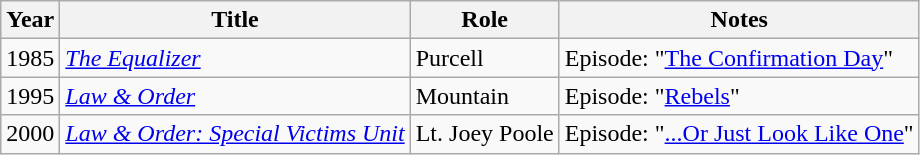<table class="wikitable sortable">
<tr>
<th>Year</th>
<th>Title</th>
<th>Role</th>
<th>Notes</th>
</tr>
<tr>
<td>1985</td>
<td><em><a href='#'>The Equalizer</a></em></td>
<td>Purcell</td>
<td>Episode: "<a href='#'>The Confirmation Day</a>"</td>
</tr>
<tr>
<td>1995</td>
<td><em><a href='#'>Law & Order</a></em></td>
<td>Mountain</td>
<td>Episode: "<a href='#'>Rebels</a>"</td>
</tr>
<tr>
<td>2000</td>
<td><em><a href='#'>Law & Order: Special Victims Unit</a></em></td>
<td>Lt. Joey Poole</td>
<td>Episode: "<a href='#'>...Or Just Look Like One</a>"</td>
</tr>
</table>
